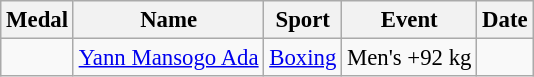<table class="wikitable sortable" style="font-size:95%">
<tr>
<th>Medal</th>
<th>Name</th>
<th>Sport</th>
<th>Event</th>
<th>Date</th>
</tr>
<tr>
<td></td>
<td><a href='#'>Yann Mansogo Ada</a></td>
<td><a href='#'>Boxing</a></td>
<td>Men's +92 kg</td>
<td></td>
</tr>
</table>
